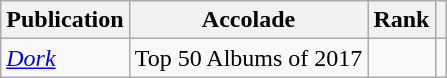<table class="sortable wikitable">
<tr>
<th>Publication</th>
<th>Accolade</th>
<th>Rank</th>
<th class="unsortable"></th>
</tr>
<tr>
<td><em><a href='#'>Dork</a></em></td>
<td>Top 50 Albums of 2017</td>
<td></td>
<td></td>
</tr>
</table>
